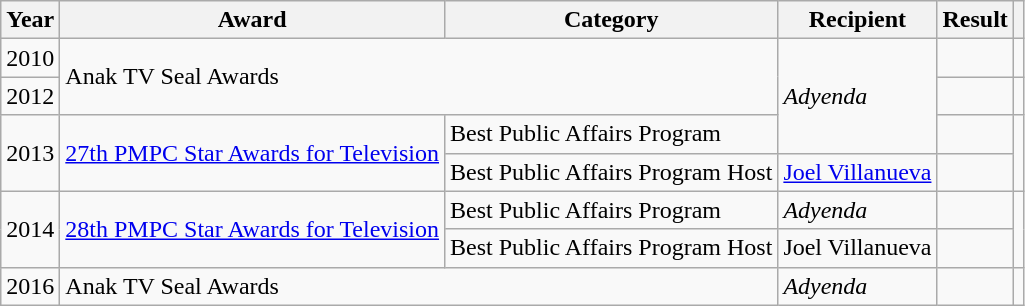<table class="wikitable">
<tr>
<th>Year</th>
<th>Award</th>
<th>Category</th>
<th>Recipient</th>
<th>Result</th>
<th></th>
</tr>
<tr>
<td>2010</td>
<td rowspan=2 colspan=2>Anak TV Seal Awards</td>
<td rowspan=3><em>Adyenda</em></td>
<td></td>
<td></td>
</tr>
<tr>
<td>2012</td>
<td></td>
<td></td>
</tr>
<tr>
<td rowspan=2>2013</td>
<td rowspan=2><a href='#'>27th PMPC Star Awards for Television</a></td>
<td>Best Public Affairs Program</td>
<td></td>
<td rowspan=2></td>
</tr>
<tr>
<td>Best Public Affairs Program Host</td>
<td><a href='#'>Joel Villanueva</a></td>
<td></td>
</tr>
<tr>
<td rowspan=2>2014</td>
<td rowspan=2><a href='#'>28th PMPC Star Awards for Television</a></td>
<td>Best Public Affairs Program</td>
<td><em>Adyenda</em></td>
<td></td>
<td rowspan=2></td>
</tr>
<tr>
<td>Best Public Affairs Program Host</td>
<td>Joel Villanueva</td>
<td></td>
</tr>
<tr>
<td>2016</td>
<td colspan=2>Anak TV Seal Awards</td>
<td><em>Adyenda</em></td>
<td></td>
<td></td>
</tr>
</table>
